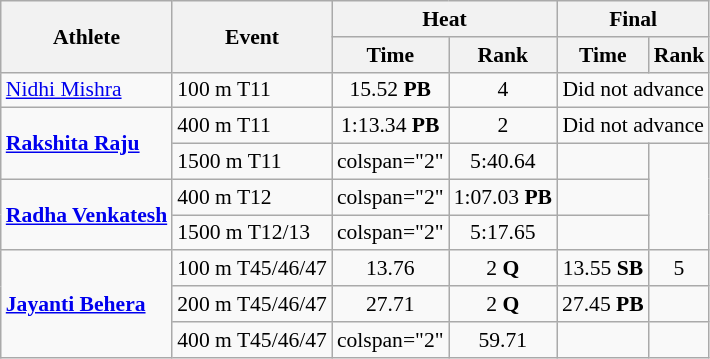<table class="wikitable" style="text-align:center; font-size:90%">
<tr>
<th rowspan="2">Athlete</th>
<th rowspan="2">Event</th>
<th colspan="2">Heat</th>
<th colspan="2">Final</th>
</tr>
<tr>
<th>Time</th>
<th>Rank</th>
<th>Time</th>
<th>Rank</th>
</tr>
<tr>
<td align=left><a href='#'>Nidhi Mishra</a></td>
<td align=left>100 m T11</td>
<td>15.52 <strong>PB</strong></td>
<td>4</td>
<td colspan="2">Did not advance</td>
</tr>
<tr>
<td align=left rowspan=2><strong><a href='#'>Rakshita Raju</a></strong></td>
<td align=left>400 m T11</td>
<td>1:13.34 <strong>PB</strong></td>
<td>2</td>
<td colspan="2">Did not advance</td>
</tr>
<tr>
<td align=left>1500 m T11</td>
<td>colspan="2" </td>
<td>5:40.64</td>
<td></td>
</tr>
<tr>
<td align=left rowspan=2><strong><a href='#'>Radha Venkatesh</a></strong></td>
<td align=left>400 m T12</td>
<td>colspan="2" </td>
<td>1:07.03 <strong>PB</strong></td>
<td></td>
</tr>
<tr>
<td align=left>1500 m T12/13</td>
<td>colspan="2" </td>
<td>5:17.65</td>
<td></td>
</tr>
<tr>
<td align=left rowspan=3><strong><a href='#'>Jayanti Behera</a></strong></td>
<td align=left>100 m T45/46/47</td>
<td>13.76</td>
<td>2 <strong>Q</strong></td>
<td>13.55 <strong>SB</strong></td>
<td>5</td>
</tr>
<tr>
<td align=left>200 m T45/46/47</td>
<td>27.71</td>
<td>2 <strong>Q</strong></td>
<td>27.45 <strong>PB</strong></td>
<td></td>
</tr>
<tr>
<td align=left>400 m T45/46/47</td>
<td>colspan="2" </td>
<td>59.71</td>
<td></td>
</tr>
</table>
